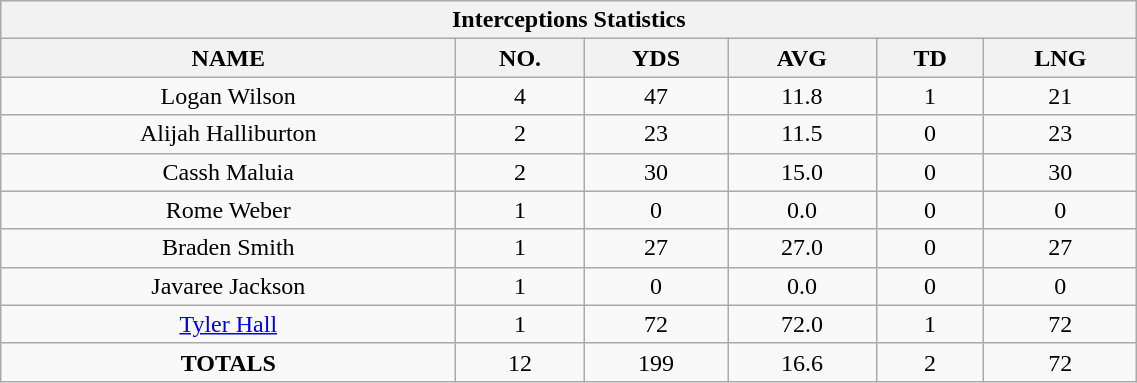<table style="width:60%; text-align:center;" class="wikitable collapsible collapsed">
<tr>
<th colspan="16">Interceptions Statistics</th>
</tr>
<tr>
<th>NAME</th>
<th>NO.</th>
<th>YDS</th>
<th>AVG</th>
<th>TD</th>
<th>LNG</th>
</tr>
<tr>
<td>Logan Wilson</td>
<td>4</td>
<td>47</td>
<td>11.8</td>
<td>1</td>
<td>21</td>
</tr>
<tr>
<td>Alijah Halliburton</td>
<td>2</td>
<td>23</td>
<td>11.5</td>
<td>0</td>
<td>23</td>
</tr>
<tr>
<td>Cassh Maluia</td>
<td>2</td>
<td>30</td>
<td>15.0</td>
<td>0</td>
<td>30</td>
</tr>
<tr>
<td>Rome Weber</td>
<td>1</td>
<td>0</td>
<td>0.0</td>
<td>0</td>
<td>0</td>
</tr>
<tr>
<td>Braden Smith</td>
<td>1</td>
<td>27</td>
<td>27.0</td>
<td>0</td>
<td>27</td>
</tr>
<tr>
<td>Javaree Jackson</td>
<td>1</td>
<td>0</td>
<td>0.0</td>
<td>0</td>
<td>0</td>
</tr>
<tr>
<td><a href='#'>Tyler Hall</a></td>
<td>1</td>
<td>72</td>
<td>72.0</td>
<td>1</td>
<td>72</td>
</tr>
<tr>
<td><strong>TOTALS</strong></td>
<td>12</td>
<td>199</td>
<td>16.6</td>
<td>2</td>
<td>72</td>
</tr>
</table>
